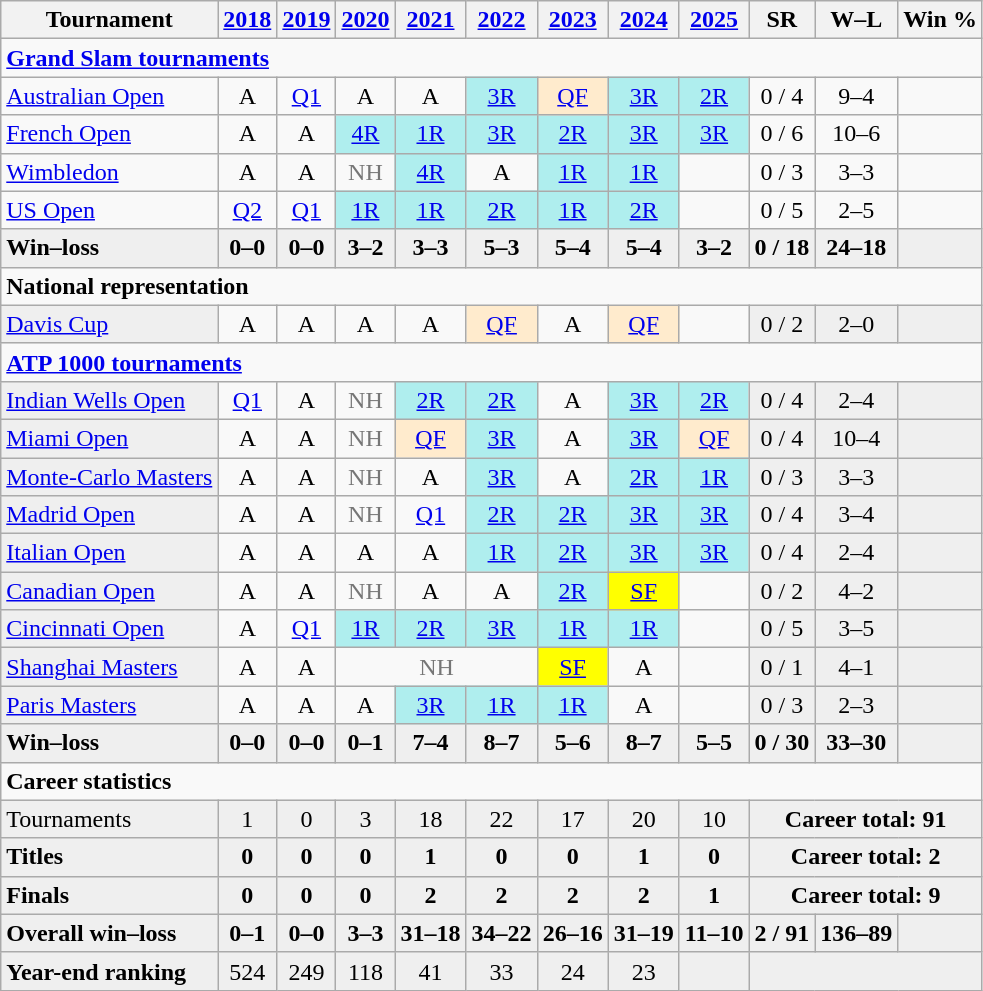<table class=wikitable style=text-align:center>
<tr>
<th>Tournament</th>
<th><a href='#'>2018</a></th>
<th><a href='#'>2019</a></th>
<th><a href='#'>2020</a></th>
<th><a href='#'>2021</a></th>
<th><a href='#'>2022</a></th>
<th><a href='#'>2023</a></th>
<th><a href='#'>2024</a></th>
<th><a href='#'>2025</a></th>
<th>SR</th>
<th>W–L</th>
<th>Win %</th>
</tr>
<tr>
<td colspan="12" style="text-align:left"><a href='#'><strong>Grand Slam tournaments</strong></a></td>
</tr>
<tr>
<td align=left><a href='#'>Australian Open</a></td>
<td>A</td>
<td><a href='#'>Q1</a></td>
<td>A</td>
<td>A</td>
<td bgcolor=afeeee><a href='#'>3R</a></td>
<td bgcolor=ffebcd><a href='#'>QF</a></td>
<td bgcolor=afeeee><a href='#'>3R</a></td>
<td bgcolor=afeeee><a href='#'>2R</a></td>
<td>0 / 4</td>
<td>9–4</td>
<td></td>
</tr>
<tr>
<td align=left><a href='#'>French Open</a></td>
<td>A</td>
<td>A</td>
<td bgcolor=afeeee><a href='#'>4R</a></td>
<td bgcolor=afeeee><a href='#'>1R</a></td>
<td bgcolor=afeeee><a href='#'>3R</a></td>
<td bgcolor=afeeee><a href='#'>2R</a></td>
<td bgcolor=afeeee><a href='#'>3R</a></td>
<td bgcolor=afeeee><a href='#'>3R</a></td>
<td>0 / 6</td>
<td>10–6</td>
<td></td>
</tr>
<tr>
<td align=left><a href='#'>Wimbledon</a></td>
<td>A</td>
<td>A</td>
<td style=color:#767676>NH</td>
<td bgcolor=afeeee><a href='#'>4R</a></td>
<td>A</td>
<td bgcolor=afeeee><a href='#'>1R</a></td>
<td bgcolor=afeeee><a href='#'>1R</a></td>
<td></td>
<td>0 / 3</td>
<td>3–3</td>
<td></td>
</tr>
<tr>
<td align=left><a href='#'>US Open</a></td>
<td><a href='#'>Q2</a></td>
<td><a href='#'>Q1</a></td>
<td bgcolor=afeeee><a href='#'>1R</a></td>
<td bgcolor=afeeee><a href='#'>1R</a></td>
<td bgcolor=afeeee><a href='#'>2R</a></td>
<td bgcolor=afeeee><a href='#'>1R</a></td>
<td bgcolor=afeeee><a href='#'>2R</a></td>
<td></td>
<td>0 / 5</td>
<td>2–5</td>
<td></td>
</tr>
<tr style=font-weight:bold;background:#efefef>
<td style=text-align:left>Win–loss</td>
<td>0–0</td>
<td>0–0</td>
<td>3–2</td>
<td>3–3</td>
<td>5–3</td>
<td>5–4</td>
<td>5–4</td>
<td>3–2</td>
<td>0 / 18</td>
<td>24–18</td>
<td></td>
</tr>
<tr>
<td colspan=12 align=left><strong>National representation</strong></td>
</tr>
<tr>
<td bgcolor=efefef align=left><a href='#'>Davis Cup</a></td>
<td>A</td>
<td>A</td>
<td>A</td>
<td>A</td>
<td bgcolor=ffebcd><a href='#'>QF</a></td>
<td>A</td>
<td bgcolor=ffebcd><a href='#'>QF</a></td>
<td></td>
<td bgcolor=efefef>0 / 2</td>
<td bgcolor=efefef>2–0</td>
<td bgcolor=efefef></td>
</tr>
<tr>
<td colspan="12" style="text-align:left"><strong><a href='#'>ATP 1000 tournaments</a></strong></td>
</tr>
<tr>
<td bgcolor=efefef align=left><a href='#'>Indian Wells Open</a></td>
<td><a href='#'>Q1</a></td>
<td>A</td>
<td style=color:#767676>NH</td>
<td bgcolor=afeeee><a href='#'>2R</a></td>
<td bgcolor=afeeee><a href='#'>2R</a></td>
<td>A</td>
<td bgcolor=afeeee><a href='#'>3R</a></td>
<td bgcolor=afeeee><a href='#'>2R</a></td>
<td bgcolor=efefef>0 / 4</td>
<td bgcolor=efefef>2–4</td>
<td bgcolor=efefef></td>
</tr>
<tr>
<td bgcolor=efefef align=left><a href='#'>Miami Open</a></td>
<td>A</td>
<td>A</td>
<td style=color:#767676>NH</td>
<td bgcolor=ffebcd><a href='#'>QF</a></td>
<td bgcolor=afeeee><a href='#'>3R</a></td>
<td>A</td>
<td bgcolor=afeeee><a href='#'>3R</a></td>
<td bgcolor=ffebcd><a href='#'>QF</a></td>
<td bgcolor=efefef>0 / 4</td>
<td bgcolor=efefef>10–4</td>
<td bgcolor=efefef></td>
</tr>
<tr>
<td bgcolor=efefef align=left><a href='#'>Monte-Carlo Masters</a></td>
<td>A</td>
<td>A</td>
<td style=color:#767676>NH</td>
<td>A</td>
<td bgcolor=afeeee><a href='#'>3R</a></td>
<td>A</td>
<td bgcolor=afeeee><a href='#'>2R</a></td>
<td bgcolor=afeeee><a href='#'>1R</a></td>
<td bgcolor=efefef>0 / 3</td>
<td bgcolor=efefef>3–3</td>
<td bgcolor=efefef></td>
</tr>
<tr>
<td bgcolor=efefef align=left><a href='#'>Madrid Open</a></td>
<td>A</td>
<td>A</td>
<td style=color:#767676>NH</td>
<td><a href='#'>Q1</a></td>
<td bgcolor=afeeee><a href='#'>2R</a></td>
<td bgcolor=afeeee><a href='#'>2R</a></td>
<td bgcolor=afeeee><a href='#'>3R</a></td>
<td bgcolor=afeeee><a href='#'>3R</a></td>
<td bgcolor=efefef>0 / 4</td>
<td bgcolor=efefef>3–4</td>
<td bgcolor=efefef></td>
</tr>
<tr>
<td bgcolor=efefef align=left><a href='#'>Italian Open</a></td>
<td>A</td>
<td>A</td>
<td>A</td>
<td>A</td>
<td bgcolor=afeeee><a href='#'>1R</a></td>
<td bgcolor=afeeee><a href='#'>2R</a></td>
<td bgcolor=afeeee><a href='#'>3R</a></td>
<td bgcolor=afeeee><a href='#'>3R</a></td>
<td bgcolor=efefef>0 / 4</td>
<td bgcolor=efefef>2–4</td>
<td bgcolor=efefef></td>
</tr>
<tr>
<td bgcolor=efefef align=left><a href='#'>Canadian Open</a></td>
<td>A</td>
<td>A</td>
<td style=color:#767676>NH</td>
<td>A</td>
<td>A</td>
<td bgcolor=afeeee><a href='#'>2R</a></td>
<td bgcolor=yellow><a href='#'>SF</a></td>
<td></td>
<td bgcolor=efefef>0 / 2</td>
<td bgcolor=efefef>4–2</td>
<td bgcolor=efefef></td>
</tr>
<tr>
<td bgcolor=efefef align=left><a href='#'>Cincinnati Open</a></td>
<td>A</td>
<td><a href='#'>Q1</a></td>
<td bgcolor=afeeee><a href='#'>1R</a></td>
<td bgcolor=afeeee><a href='#'>2R</a></td>
<td bgcolor=afeeee><a href='#'>3R</a></td>
<td bgcolor=afeeee><a href='#'>1R</a></td>
<td bgcolor=afeeee><a href='#'>1R</a></td>
<td></td>
<td bgcolor=efefef>0 /  5</td>
<td bgcolor=efefef>3–5</td>
<td bgcolor=efefef></td>
</tr>
<tr>
<td bgcolor=efefef align=left><a href='#'>Shanghai Masters</a></td>
<td>A</td>
<td>A</td>
<td colspan=3 style=color:#767676>NH</td>
<td bgcolor=yellow><a href='#'>SF</a></td>
<td>A</td>
<td></td>
<td bgcolor=efefef>0 / 1</td>
<td bgcolor=efefef>4–1</td>
<td bgcolor=efefef></td>
</tr>
<tr>
<td bgcolor=efefef align=left><a href='#'>Paris Masters</a></td>
<td>A</td>
<td>A</td>
<td>A</td>
<td bgcolor=afeeee><a href='#'>3R</a></td>
<td bgcolor=afeeee><a href='#'>1R</a></td>
<td bgcolor=afeeee><a href='#'>1R</a></td>
<td>A</td>
<td></td>
<td bgcolor=efefef>0 / 3</td>
<td bgcolor=efefef>2–3</td>
<td bgcolor=efefef></td>
</tr>
<tr style=font-weight:bold;background:#efefef>
<td style=text-align:left>Win–loss</td>
<td>0–0</td>
<td>0–0</td>
<td>0–1</td>
<td>7–4</td>
<td>8–7</td>
<td>5–6</td>
<td>8–7</td>
<td>5–5</td>
<td>0 / 30</td>
<td>33–30</td>
<td></td>
</tr>
<tr>
<td colspan="12" style="text-align:left"><strong>Career statistics</strong></td>
</tr>
<tr style=background:#efefef>
<td style=text-align:left>Tournaments</td>
<td>1</td>
<td>0</td>
<td>3</td>
<td>18</td>
<td>22</td>
<td>17</td>
<td>20</td>
<td>10</td>
<td colspan=3><strong>Career total: 91</strong></td>
</tr>
<tr style=font-weight:bold;background:#efefef>
<td style=text-align:left>Titles</td>
<td>0</td>
<td>0</td>
<td>0</td>
<td>1</td>
<td>0</td>
<td>0</td>
<td>1</td>
<td>0</td>
<td colspan=3>Career total: 2</td>
</tr>
<tr style=font-weight:bold;background:#efefef>
<td style=text-align:left>Finals</td>
<td>0</td>
<td>0</td>
<td>0</td>
<td>2</td>
<td>2</td>
<td>2</td>
<td>2</td>
<td>1</td>
<td colspan=3>Career total: 9</td>
</tr>
<tr style=font-weight:bold;background:#efefef>
<td style=text-align:left>Overall win–loss</td>
<td>0–1</td>
<td>0–0</td>
<td>3–3</td>
<td>31–18</td>
<td>34–22</td>
<td>26–16</td>
<td>31–19</td>
<td>11–10</td>
<td>2 / 91</td>
<td>136–89</td>
<td></td>
</tr>
<tr style=background:#efefef>
<td align=left><strong>Year-end ranking</strong></td>
<td>524</td>
<td>249</td>
<td>118</td>
<td>41</td>
<td>33</td>
<td>24</td>
<td>23</td>
<td></td>
<td colspan=3></td>
</tr>
</table>
